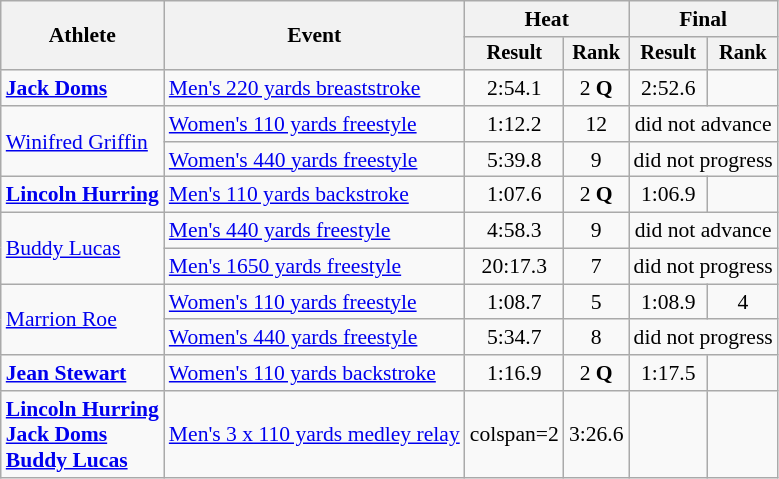<table class=wikitable style=font-size:90%>
<tr>
<th rowspan=2>Athlete</th>
<th rowspan=2>Event</th>
<th colspan=2>Heat</th>
<th colspan=2>Final</th>
</tr>
<tr style=font-size:95%>
<th>Result</th>
<th>Rank</th>
<th>Result</th>
<th>Rank</th>
</tr>
<tr align=center>
<td align=left><strong><a href='#'>Jack Doms</a></strong></td>
<td align=left><a href='#'>Men's 220 yards breaststroke</a></td>
<td>2:54.1</td>
<td>2 <strong>Q</strong></td>
<td>2:52.6</td>
<td></td>
</tr>
<tr align=center>
<td align=left rowspan=2><a href='#'>Winifred Griffin</a></td>
<td align=left><a href='#'>Women's 110 yards freestyle</a></td>
<td>1:12.2</td>
<td>12</td>
<td colspan=2>did not advance</td>
</tr>
<tr align=center>
<td align=left><a href='#'>Women's 440 yards freestyle</a></td>
<td>5:39.8</td>
<td>9</td>
<td colspan=2>did not progress</td>
</tr>
<tr align=center>
<td align=left><strong><a href='#'>Lincoln Hurring</a></strong></td>
<td align=left><a href='#'>Men's 110 yards backstroke</a></td>
<td>1:07.6</td>
<td>2 <strong>Q</strong></td>
<td>1:06.9</td>
<td></td>
</tr>
<tr align=center>
<td align=left rowspan=2><a href='#'>Buddy Lucas</a></td>
<td align=left><a href='#'>Men's 440 yards freestyle</a></td>
<td>4:58.3</td>
<td>9</td>
<td colspan=2>did not advance</td>
</tr>
<tr align=center>
<td align=left><a href='#'>Men's 1650 yards freestyle</a></td>
<td>20:17.3</td>
<td>7</td>
<td colspan=2>did not progress</td>
</tr>
<tr align=center>
<td align=left rowspan=2><a href='#'>Marrion Roe</a></td>
<td align=left><a href='#'>Women's 110 yards freestyle</a></td>
<td>1:08.7</td>
<td>5</td>
<td>1:08.9</td>
<td>4</td>
</tr>
<tr align=center>
<td align=left><a href='#'>Women's 440 yards freestyle</a></td>
<td>5:34.7</td>
<td>8</td>
<td colspan=2>did not progress</td>
</tr>
<tr align=center>
<td align=left><strong><a href='#'>Jean Stewart</a></strong></td>
<td align=left><a href='#'>Women's 110 yards backstroke</a></td>
<td>1:16.9</td>
<td>2 <strong>Q</strong></td>
<td>1:17.5</td>
<td></td>
</tr>
<tr align=center>
<td align=left><strong><a href='#'>Lincoln Hurring</a><br><a href='#'>Jack Doms</a><br><a href='#'>Buddy Lucas</a></strong></td>
<td align=left><a href='#'>Men's 3 x 110 yards medley relay</a></td>
<td>colspan=2 </td>
<td>3:26.6</td>
<td></td>
</tr>
</table>
